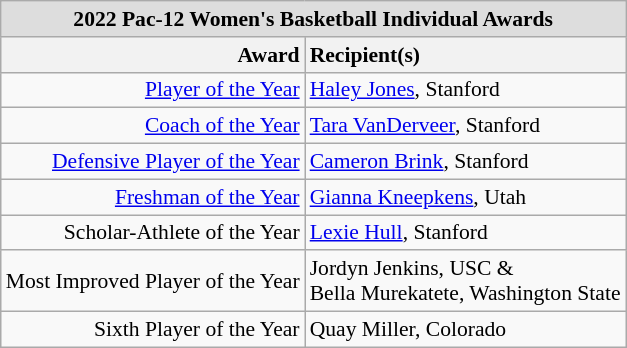<table class="wikitable" style="white-space:nowrap; font-size:90%;">
<tr>
<td colspan="8" style="text-align:center; background:#ddd;"><strong>2022 Pac-12 Women's Basketball Individual Awards</strong></td>
</tr>
<tr>
<th style="text-align:right;">Award</th>
<th style="text-align:left;">Recipient(s)</th>
</tr>
<tr>
<td style="text-align:right;"><a href='#'>Player of the Year</a></td>
<td style="text-align:left;"><a href='#'>Haley Jones</a>, Stanford</td>
</tr>
<tr>
<td style="text-align:right;"><a href='#'>Coach of the Year</a></td>
<td style="text-align:left;"><a href='#'>Tara VanDerveer</a>, Stanford</td>
</tr>
<tr>
<td style="text-align:right;"><a href='#'>Defensive Player of the Year</a></td>
<td style="text-align:left;"><a href='#'>Cameron Brink</a>, Stanford</td>
</tr>
<tr>
<td style="text-align:right;"><a href='#'>Freshman of the Year</a></td>
<td style="text-align:left;"><a href='#'>Gianna Kneepkens</a>, Utah</td>
</tr>
<tr>
<td style="text-align:right;">Scholar-Athlete of the Year</td>
<td style="text-align:left;"><a href='#'>Lexie Hull</a>, Stanford</td>
</tr>
<tr>
<td style="text-align:right;">Most Improved Player of the Year</td>
<td style="text-align:left;">Jordyn Jenkins, USC &<br>Bella Murekatete, Washington State</td>
</tr>
<tr>
<td style="text-align:right;">Sixth Player of the Year</td>
<td style="text-align:left;">Quay Miller, Colorado</td>
</tr>
</table>
